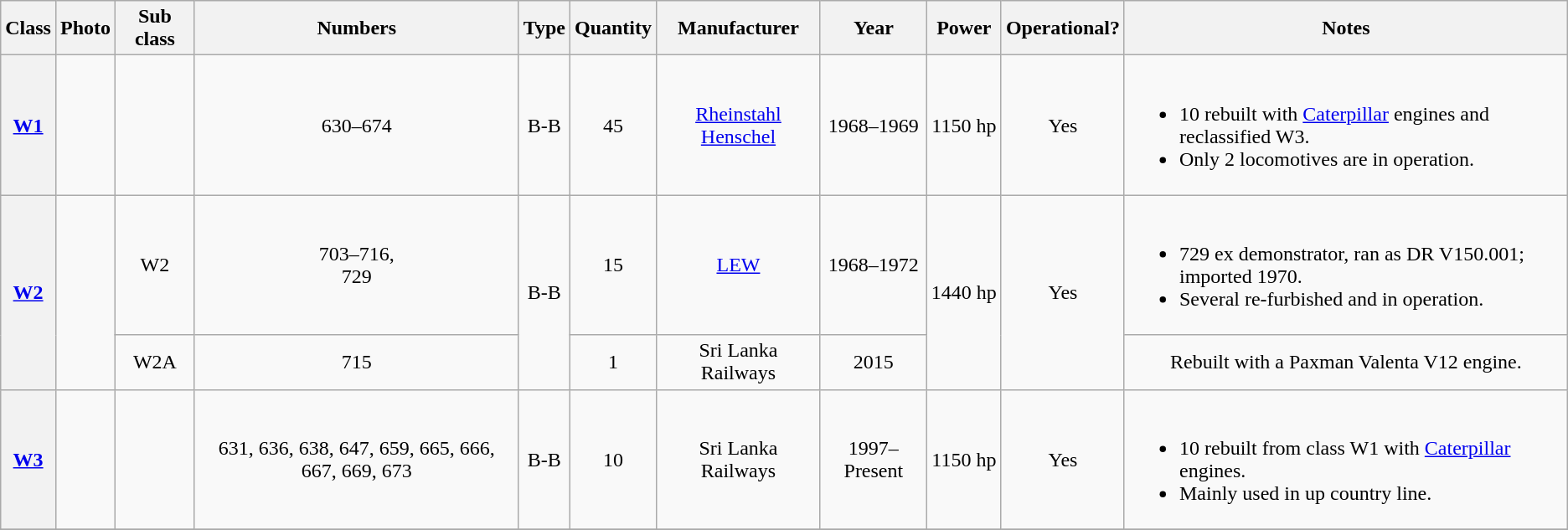<table class=wikitable style=text-align:center>
<tr>
<th>Class</th>
<th>Photo</th>
<th>Sub class</th>
<th>Numbers</th>
<th>Type</th>
<th>Quantity</th>
<th>Manufacturer</th>
<th>Year</th>
<th>Power</th>
<th>Operational?</th>
<th>Notes</th>
</tr>
<tr>
<th><a href='#'>W1</a></th>
<td></td>
<td></td>
<td>630–674</td>
<td>B-B</td>
<td>45</td>
<td><a href='#'>Rheinstahl Henschel</a></td>
<td>1968–1969</td>
<td>1150 hp</td>
<td>Yes</td>
<td align="left"><br><ul><li>10 rebuilt with <a href='#'>Caterpillar</a> engines and reclassified W3.</li><li>Only 2 locomotives are in operation.</li></ul></td>
</tr>
<tr>
<th rowspan="2"><a href='#'>W2</a></th>
<td rowspan="2"></td>
<td>W2</td>
<td>703–716,<br>729</td>
<td rowspan="2">B-B</td>
<td>15</td>
<td><a href='#'>LEW</a></td>
<td>1968–1972</td>
<td rowspan="2">1440 hp</td>
<td rowspan="2">Yes</td>
<td align="left"><br><ul><li>729 ex demonstrator, ran as DR V150.001; imported 1970.</li><li>Several re-furbished and in operation.</li></ul></td>
</tr>
<tr>
<td>W2A</td>
<td>715</td>
<td>1</td>
<td>Sri Lanka Railways</td>
<td>2015</td>
<td>Rebuilt with a Paxman Valenta V12 engine.</td>
</tr>
<tr>
<th><a href='#'>W3</a></th>
<td></td>
<td></td>
<td>631, 636, 638, 647, 659, 665, 666, 667, 669, 673</td>
<td>B-B</td>
<td>10</td>
<td>Sri Lanka Railways</td>
<td>1997–Present</td>
<td>1150 hp</td>
<td>Yes</td>
<td align="left"><br><ul><li>10 rebuilt from class W1 with <a href='#'>Caterpillar</a> engines.</li><li>Mainly used in up country line.</li></ul></td>
</tr>
<tr>
</tr>
</table>
